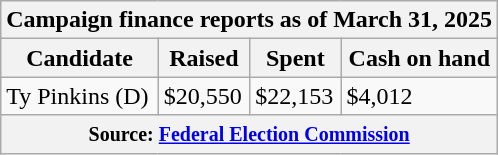<table class="wikitable sortable">
<tr>
<th colspan=4>Campaign finance reports as of March 31, 2025</th>
</tr>
<tr style="text-align:center;">
<th>Candidate</th>
<th>Raised</th>
<th>Spent</th>
<th>Cash on hand</th>
</tr>
<tr>
<td>Ty Pinkins (D)</td>
<td>$20,550</td>
<td>$22,153</td>
<td>$4,012</td>
</tr>
<tr>
<th colspan="4"><small>Source: <a href='#'>Federal Election Commission</a></small></th>
</tr>
</table>
